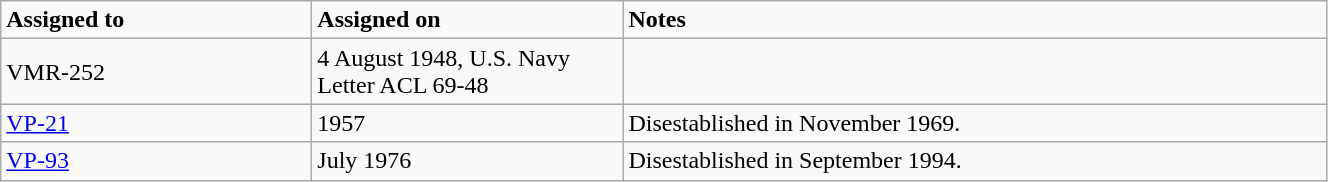<table class="wikitable" style="width: 70%;">
<tr>
<td style="width: 200px;"><strong>Assigned to</strong></td>
<td style="width: 200px;"><strong>Assigned on</strong></td>
<td><strong>Notes</strong></td>
</tr>
<tr>
<td>VMR-252</td>
<td>4 August 1948, U.S. Navy Letter ACL 69-48</td>
<td></td>
</tr>
<tr>
<td><a href='#'>VP-21</a></td>
<td>1957</td>
<td>Disestablished in November 1969.</td>
</tr>
<tr>
<td><a href='#'>VP-93</a></td>
<td>July 1976</td>
<td>Disestablished in September 1994.</td>
</tr>
</table>
